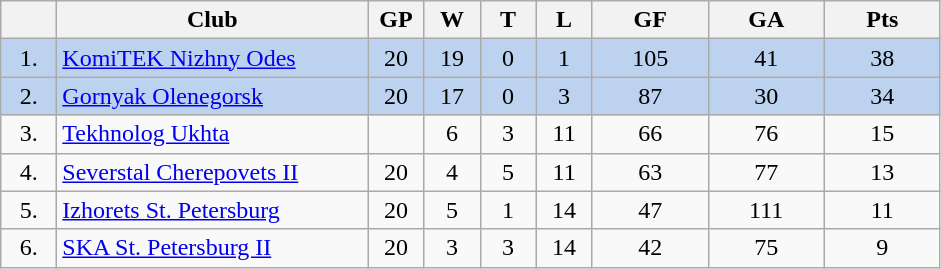<table class="wikitable">
<tr>
<th width="30"></th>
<th width="200">Club</th>
<th width="30">GP</th>
<th width="30">W</th>
<th width="30">T</th>
<th width="30">L</th>
<th width="70">GF</th>
<th width="70">GA</th>
<th width="70">Pts</th>
</tr>
<tr bgcolor="#BCD2EE" align="center">
<td>1.</td>
<td align="left"><a href='#'>KomiTEK Nizhny Odes</a></td>
<td>20</td>
<td>19</td>
<td>0</td>
<td>1</td>
<td>105</td>
<td>41</td>
<td>38</td>
</tr>
<tr bgcolor="#BCD2EE" align="center">
<td>2.</td>
<td align="left"><a href='#'>Gornyak Olenegorsk</a></td>
<td>20</td>
<td>17</td>
<td>0</td>
<td>3</td>
<td>87</td>
<td>30</td>
<td>34</td>
</tr>
<tr align="center">
<td>3.</td>
<td align="left"><a href='#'>Tekhnolog Ukhta</a></td>
<td 20></td>
<td>6</td>
<td>3</td>
<td>11</td>
<td>66</td>
<td>76</td>
<td>15</td>
</tr>
<tr align="center">
<td>4.</td>
<td align="left"><a href='#'>Severstal Cherepovets II</a></td>
<td>20</td>
<td>4</td>
<td>5</td>
<td>11</td>
<td>63</td>
<td>77</td>
<td>13</td>
</tr>
<tr align="center">
<td>5.</td>
<td align="left"><a href='#'>Izhorets St. Petersburg</a></td>
<td>20</td>
<td>5</td>
<td>1</td>
<td>14</td>
<td>47</td>
<td>111</td>
<td>11</td>
</tr>
<tr align="center">
<td>6.</td>
<td align="left"><a href='#'>SKA St. Petersburg II</a></td>
<td>20</td>
<td>3</td>
<td>3</td>
<td>14</td>
<td>42</td>
<td>75</td>
<td>9</td>
</tr>
</table>
